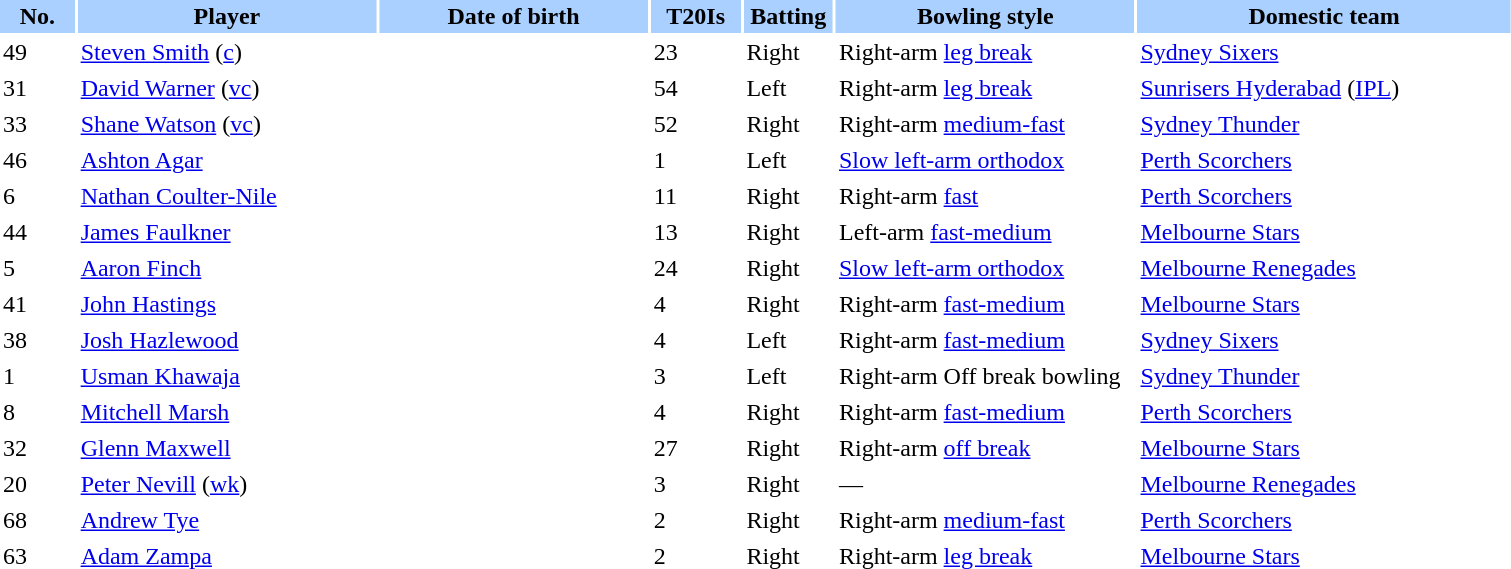<table border="0" cellspacing="2" cellpadding="2" style="width:80%;">
<tr style="background:#aad0ff;">
<th scope="col" width="5%">No.</th>
<th scope="col" width="20%">Player</th>
<th scope="col" width="18%">Date of birth</th>
<th scope="col" width="6%">T20Is</th>
<th scope="col" width="6%">Batting</th>
<th scope="col" width="20%">Bowling style</th>
<th scope="col" width="25%">Domestic team</th>
</tr>
<tr>
<td>49</td>
<td><a href='#'>Steven Smith</a> (<a href='#'>c</a>)</td>
<td></td>
<td>23</td>
<td>Right</td>
<td>Right-arm <a href='#'>leg break</a></td>
<td><a href='#'>Sydney Sixers</a></td>
</tr>
<tr>
<td>31</td>
<td><a href='#'>David Warner</a> (<a href='#'>vc</a>)</td>
<td></td>
<td>54</td>
<td>Left</td>
<td>Right-arm <a href='#'>leg break</a></td>
<td><a href='#'>Sunrisers Hyderabad</a> (<a href='#'>IPL</a>)</td>
</tr>
<tr>
<td>33</td>
<td><a href='#'>Shane Watson</a> (<a href='#'>vc</a>)</td>
<td></td>
<td>52</td>
<td>Right</td>
<td>Right-arm <a href='#'>medium-fast</a></td>
<td><a href='#'>Sydney Thunder</a></td>
</tr>
<tr>
<td>46</td>
<td><a href='#'>Ashton Agar</a></td>
<td></td>
<td>1</td>
<td>Left</td>
<td><a href='#'>Slow left-arm orthodox</a></td>
<td><a href='#'>Perth Scorchers</a></td>
</tr>
<tr>
<td>6</td>
<td><a href='#'>Nathan Coulter-Nile</a></td>
<td></td>
<td>11</td>
<td>Right</td>
<td>Right-arm <a href='#'>fast</a></td>
<td><a href='#'>Perth Scorchers</a></td>
</tr>
<tr>
<td>44</td>
<td><a href='#'>James Faulkner</a></td>
<td></td>
<td>13</td>
<td>Right</td>
<td>Left-arm <a href='#'>fast-medium</a></td>
<td><a href='#'>Melbourne Stars</a></td>
</tr>
<tr>
<td>5</td>
<td><a href='#'>Aaron Finch</a></td>
<td></td>
<td>24</td>
<td>Right</td>
<td><a href='#'>Slow left-arm orthodox</a></td>
<td><a href='#'>Melbourne Renegades</a></td>
</tr>
<tr>
<td>41</td>
<td><a href='#'>John Hastings</a></td>
<td></td>
<td>4</td>
<td>Right</td>
<td>Right-arm <a href='#'>fast-medium</a></td>
<td><a href='#'>Melbourne Stars</a></td>
</tr>
<tr>
<td>38</td>
<td><a href='#'>Josh Hazlewood</a></td>
<td></td>
<td>4</td>
<td>Left</td>
<td>Right-arm <a href='#'>fast-medium</a></td>
<td><a href='#'>Sydney Sixers</a></td>
</tr>
<tr>
<td>1</td>
<td><a href='#'>Usman Khawaja</a></td>
<td></td>
<td>3</td>
<td>Left</td>
<td>Right-arm Off break bowling</td>
<td><a href='#'>Sydney Thunder</a></td>
</tr>
<tr>
<td>8</td>
<td><a href='#'>Mitchell Marsh</a></td>
<td></td>
<td>4</td>
<td>Right</td>
<td>Right-arm <a href='#'>fast-medium</a></td>
<td><a href='#'>Perth Scorchers</a></td>
</tr>
<tr>
<td>32</td>
<td><a href='#'>Glenn Maxwell</a></td>
<td></td>
<td>27</td>
<td>Right</td>
<td>Right-arm <a href='#'>off break</a></td>
<td><a href='#'>Melbourne Stars</a></td>
</tr>
<tr>
<td>20</td>
<td><a href='#'>Peter Nevill</a> (<a href='#'>wk</a>)</td>
<td></td>
<td>3</td>
<td>Right</td>
<td>—</td>
<td><a href='#'>Melbourne Renegades</a></td>
</tr>
<tr>
<td>68</td>
<td><a href='#'>Andrew Tye</a></td>
<td></td>
<td>2</td>
<td>Right</td>
<td>Right-arm <a href='#'>medium-fast</a></td>
<td><a href='#'>Perth Scorchers</a></td>
</tr>
<tr>
<td>63</td>
<td><a href='#'>Adam Zampa</a></td>
<td></td>
<td>2</td>
<td>Right</td>
<td>Right-arm <a href='#'>leg break</a></td>
<td><a href='#'>Melbourne Stars</a></td>
</tr>
</table>
